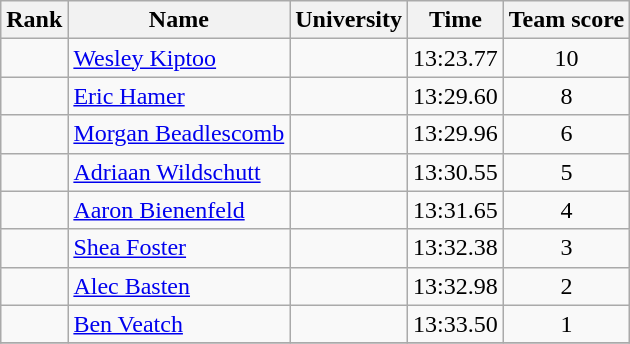<table class="wikitable sortable" style="text-align:center">
<tr>
<th>Rank</th>
<th>Name</th>
<th>University</th>
<th>Time</th>
<th>Team score</th>
</tr>
<tr>
<td></td>
<td align=left> <a href='#'>Wesley Kiptoo</a></td>
<td></td>
<td>13:23.77</td>
<td>10</td>
</tr>
<tr>
<td></td>
<td align=left> <a href='#'>Eric Hamer</a></td>
<td></td>
<td>13:29.60</td>
<td>8</td>
</tr>
<tr>
<td></td>
<td align=left> <a href='#'>Morgan Beadlescomb</a></td>
<td></td>
<td>13:29.96</td>
<td>6</td>
</tr>
<tr>
<td></td>
<td align=left> <a href='#'>Adriaan Wildschutt</a></td>
<td></td>
<td>13:30.55</td>
<td>5</td>
</tr>
<tr>
<td></td>
<td align=left> <a href='#'>Aaron Bienenfeld</a></td>
<td></td>
<td>13:31.65</td>
<td>4</td>
</tr>
<tr>
<td></td>
<td align=left> <a href='#'>Shea Foster</a></td>
<td></td>
<td>13:32.38</td>
<td>3</td>
</tr>
<tr>
<td></td>
<td align=left> <a href='#'>Alec Basten</a></td>
<td></td>
<td>13:32.98</td>
<td>2</td>
</tr>
<tr>
<td></td>
<td align=left> <a href='#'>Ben Veatch</a></td>
<td></td>
<td>13:33.50</td>
<td>1</td>
</tr>
<tr>
</tr>
</table>
